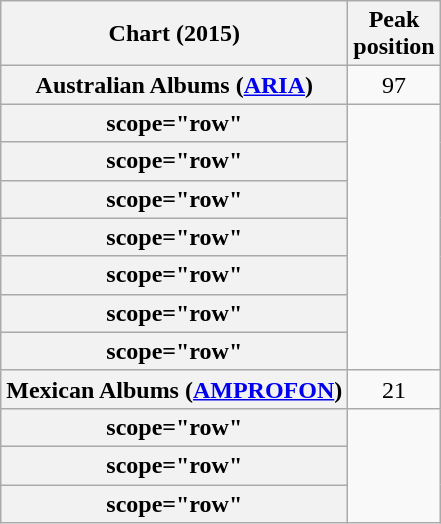<table class="wikitable sortable plainrowheaders" style="text-align:center">
<tr>
<th scope="col">Chart (2015)</th>
<th scope="col">Peak<br>position</th>
</tr>
<tr>
<th scope="row">Australian Albums (<a href='#'>ARIA</a>)</th>
<td>97</td>
</tr>
<tr>
<th>scope="row"</th>
</tr>
<tr>
<th>scope="row"</th>
</tr>
<tr>
<th>scope="row"</th>
</tr>
<tr>
<th>scope="row"</th>
</tr>
<tr>
<th>scope="row"</th>
</tr>
<tr>
<th>scope="row"</th>
</tr>
<tr>
<th>scope="row"</th>
</tr>
<tr>
<th scope="row">Mexican Albums (<a href='#'>AMPROFON</a>)</th>
<td align="center">21</td>
</tr>
<tr>
<th>scope="row"</th>
</tr>
<tr>
<th>scope="row"</th>
</tr>
<tr>
<th>scope="row"</th>
</tr>
</table>
